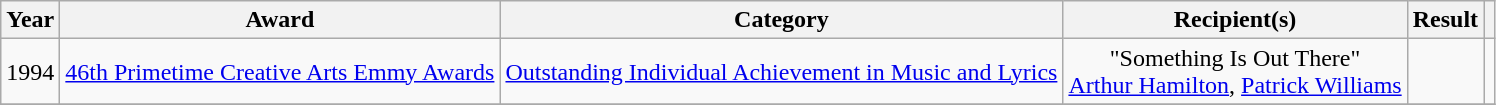<table class="wikitable plainrowheaders" style="text-align:center;">
<tr>
<th scope="col">Year</th>
<th scope="col">Award</th>
<th scope="col">Category</th>
<th scope="col">Recipient(s)</th>
<th scope="col">Result</th>
<th scope="col"></th>
</tr>
<tr>
<td>1994</td>
<td><a href='#'>46th Primetime Creative Arts Emmy Awards</a></td>
<td><a href='#'>Outstanding Individual Achievement in Music and Lyrics</a></td>
<td>"Something Is Out There" <br> <a href='#'>Arthur Hamilton</a>, <a href='#'>Patrick Williams</a></td>
<td></td>
<td></td>
</tr>
<tr>
</tr>
</table>
